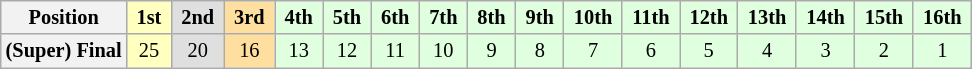<table class="wikitable" style="font-size:85%; text-align:center">
<tr>
<th>Position</th>
<td style="background:#ffffbf;"> <strong>1st</strong> </td>
<td style="background:#dfdfdf;"> <strong>2nd</strong> </td>
<td style="background:#ffdf9f;"> <strong>3rd</strong> </td>
<td style="background:#dfffdf;"> <strong>4th</strong> </td>
<td style="background:#dfffdf;"> <strong>5th</strong> </td>
<td style="background:#dfffdf;"> <strong>6th</strong> </td>
<td style="background:#dfffdf;"> <strong>7th</strong> </td>
<td style="background:#dfffdf;"> <strong>8th</strong> </td>
<td style="background:#dfffdf;"> <strong>9th</strong> </td>
<td style="background:#dfffdf;"> <strong>10th</strong> </td>
<td style="background:#dfffdf;"> <strong>11th</strong> </td>
<td style="background:#dfffdf;"> <strong>12th</strong> </td>
<td style="background:#dfffdf;"> <strong>13th</strong> </td>
<td style="background:#dfffdf;"> <strong>14th</strong> </td>
<td style="background:#dfffdf;"> <strong>15th</strong> </td>
<td style="background:#dfffdf;"> <strong>16th</strong> </td>
</tr>
<tr>
<th>(Super) Final</th>
<td style="background:#ffffbf;">25</td>
<td style="background:#dfdfdf;">20</td>
<td style="background:#ffdf9f;">16</td>
<td style="background:#dfffdf;">13</td>
<td style="background:#dfffdf;">12</td>
<td style="background:#dfffdf;">11</td>
<td style="background:#dfffdf;">10</td>
<td style="background:#dfffdf;">9</td>
<td style="background:#dfffdf;">8</td>
<td style="background:#dfffdf;">7</td>
<td style="background:#dfffdf;">6</td>
<td style="background:#dfffdf;">5</td>
<td style="background:#dfffdf;">4</td>
<td style="background:#dfffdf;">3</td>
<td style="background:#dfffdf;">2</td>
<td style="background:#dfffdf;">1</td>
</tr>
</table>
